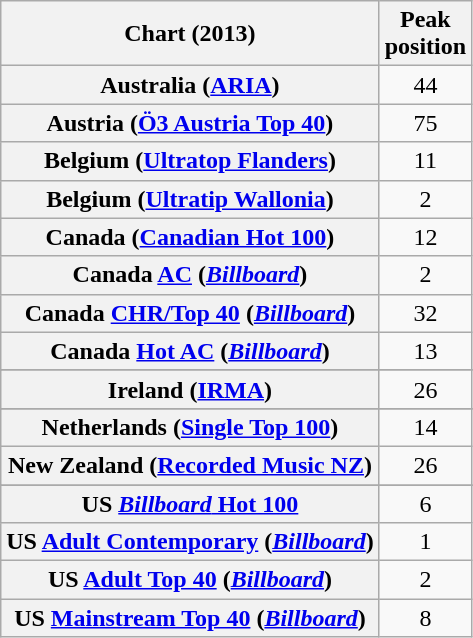<table class="wikitable sortable plainrowheaders" style="text-align:center">
<tr>
<th scope="col">Chart (2013)</th>
<th scope="col">Peak<br>position</th>
</tr>
<tr>
<th scope="row">Australia (<a href='#'>ARIA</a>)</th>
<td>44</td>
</tr>
<tr>
<th scope="row">Austria (<a href='#'>Ö3 Austria Top 40</a>)</th>
<td>75</td>
</tr>
<tr>
<th scope="row">Belgium (<a href='#'>Ultratop Flanders</a>)</th>
<td>11</td>
</tr>
<tr>
<th scope="row">Belgium (<a href='#'>Ultratip Wallonia</a>)</th>
<td>2</td>
</tr>
<tr>
<th scope="row">Canada (<a href='#'>Canadian Hot 100</a>)</th>
<td>12</td>
</tr>
<tr>
<th scope="row">Canada <a href='#'>AC</a> (<em><a href='#'>Billboard</a></em>)</th>
<td>2</td>
</tr>
<tr>
<th scope="row">Canada <a href='#'>CHR/Top 40</a> (<em><a href='#'>Billboard</a></em>)</th>
<td>32</td>
</tr>
<tr>
<th scope="row">Canada <a href='#'>Hot AC</a> (<em><a href='#'>Billboard</a></em>)</th>
<td>13</td>
</tr>
<tr>
</tr>
<tr>
</tr>
<tr>
<th scope="row">Ireland (<a href='#'>IRMA</a>)</th>
<td>26</td>
</tr>
<tr>
</tr>
<tr>
<th scope="row">Netherlands (<a href='#'>Single Top 100</a>)</th>
<td>14</td>
</tr>
<tr>
<th scope="row">New Zealand (<a href='#'>Recorded Music NZ</a>)</th>
<td>26</td>
</tr>
<tr>
</tr>
<tr>
<th scope="row">US <a href='#'><em>Billboard</em> Hot 100</a></th>
<td>6</td>
</tr>
<tr>
<th scope="row">US <a href='#'>Adult Contemporary</a> (<em><a href='#'>Billboard</a></em>)</th>
<td>1</td>
</tr>
<tr>
<th scope="row">US <a href='#'>Adult Top 40</a> (<em><a href='#'>Billboard</a></em>)</th>
<td>2</td>
</tr>
<tr>
<th scope="row">US <a href='#'>Mainstream Top 40</a> (<em><a href='#'>Billboard</a></em>)</th>
<td>8</td>
</tr>
</table>
